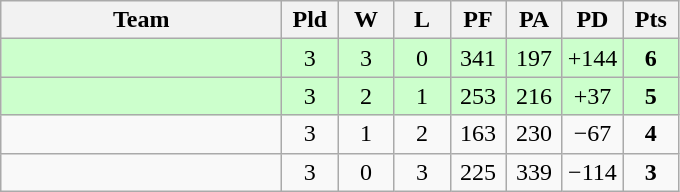<table class=wikitable style="text-align:center">
<tr>
<th width=180>Team</th>
<th width=30>Pld</th>
<th width=30>W</th>
<th width=30>L</th>
<th width=30>PF</th>
<th width=30>PA</th>
<th width=30>PD</th>
<th width=30>Pts</th>
</tr>
<tr bgcolor="#ccffcc">
<td align=left></td>
<td>3</td>
<td>3</td>
<td>0</td>
<td>341</td>
<td>197</td>
<td>+144</td>
<td><strong>6</strong></td>
</tr>
<tr bgcolor="#ccffcc">
<td align=left></td>
<td>3</td>
<td>2</td>
<td>1</td>
<td>253</td>
<td>216</td>
<td>+37</td>
<td><strong>5</strong></td>
</tr>
<tr align=center>
<td align=left></td>
<td>3</td>
<td>1</td>
<td>2</td>
<td>163</td>
<td>230</td>
<td>−67</td>
<td><strong>4</strong></td>
</tr>
<tr align=center>
<td align=left></td>
<td>3</td>
<td>0</td>
<td>3</td>
<td>225</td>
<td>339</td>
<td>−114</td>
<td><strong>3</strong></td>
</tr>
</table>
